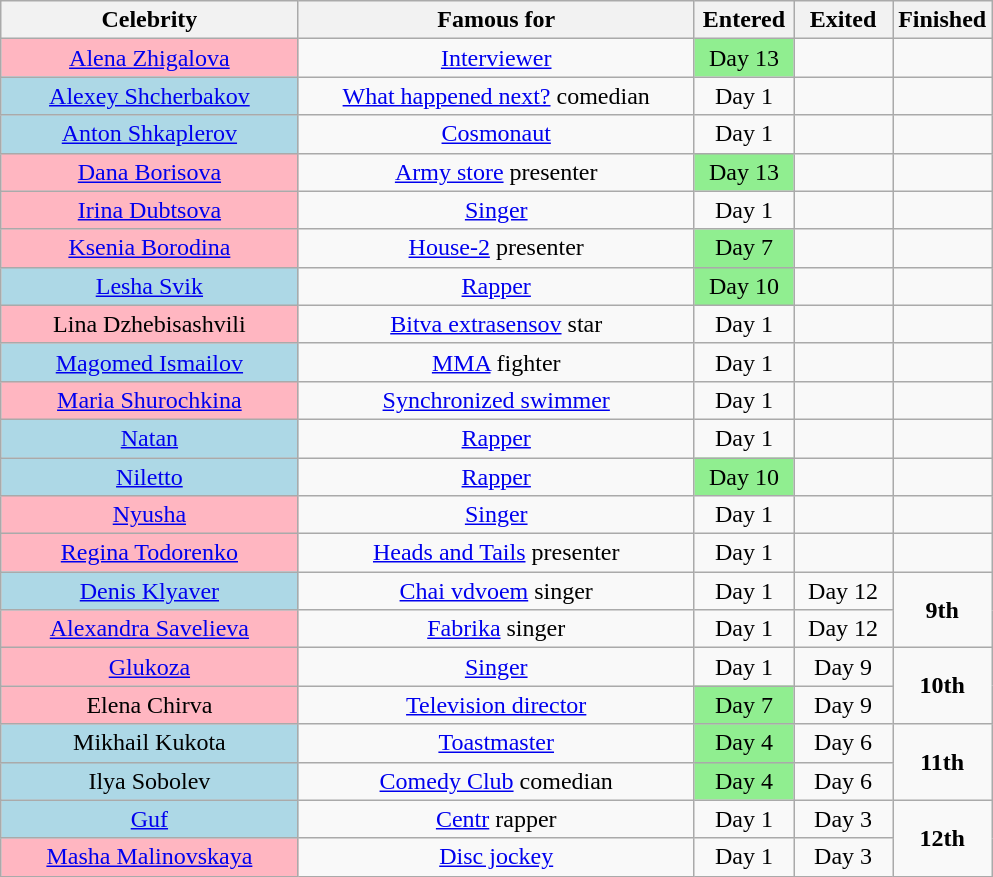<table class="wikitable"  style="text-align:center;">
<tr>
<th style="width:30%;">Celebrity</th>
<th style="width:40%;">Famous for</th>
<th style="width:10%;">Entered</th>
<th style="width:10%;">Exited</th>
<th style="width:10%;">Finished</th>
</tr>
<tr>
<td style=background:lightpink><a href='#'>Alena Zhigalova</a></td>
<td><a href='#'>Interviewer</a></td>
<td style="background:lightgreen">Day 13</td>
<td></td>
<td></td>
</tr>
<tr>
<td style=background:lightblue><a href='#'>Alexey Shcherbakov</a></td>
<td><a href='#'>What happened next?</a> comedian</td>
<td>Day 1</td>
<td></td>
<td></td>
</tr>
<tr>
<td style=background:lightblue><a href='#'>Anton Shkaplerov</a></td>
<td><a href='#'>Cosmonaut</a></td>
<td>Day 1</td>
<td></td>
<td></td>
</tr>
<tr>
<td style=background:lightpink><a href='#'>Dana Borisova</a></td>
<td><a href='#'>Army store</a> presenter</td>
<td style="background:lightgreen">Day 13</td>
<td></td>
<td></td>
</tr>
<tr>
<td style=background:lightpink><a href='#'>Irina Dubtsova</a></td>
<td><a href='#'>Singer</a></td>
<td>Day 1</td>
<td></td>
<td></td>
</tr>
<tr>
<td style=background:lightpink><a href='#'>Ksenia Borodina</a></td>
<td><a href='#'>House-2</a> presenter</td>
<td style="background:lightgreen">Day 7</td>
<td></td>
<td></td>
</tr>
<tr>
<td style=background:lightblue><a href='#'>Lesha Svik</a></td>
<td><a href='#'>Rapper</a></td>
<td style="background:lightgreen">Day 10</td>
<td></td>
<td></td>
</tr>
<tr>
<td style=background:lightpink>Lina Dzhebisashvili</td>
<td><a href='#'>Bitva extrasensov</a> star</td>
<td>Day 1</td>
<td></td>
<td></td>
</tr>
<tr>
<td style=background:lightblue><a href='#'>Magomed Ismailov</a></td>
<td><a href='#'>MMA</a> fighter</td>
<td>Day 1</td>
<td></td>
<td></td>
</tr>
<tr>
<td style=background:lightpink><a href='#'>Maria Shurochkina</a></td>
<td><a href='#'>Synchronized swimmer</a></td>
<td>Day 1</td>
<td></td>
<td></td>
</tr>
<tr>
<td style=background:lightblue><a href='#'>Natan</a></td>
<td><a href='#'>Rapper</a></td>
<td>Day 1</td>
<td></td>
<td></td>
</tr>
<tr>
<td style=background:lightblue><a href='#'>Niletto</a></td>
<td><a href='#'>Rapper</a></td>
<td style="background:lightgreen">Day 10</td>
<td></td>
<td></td>
</tr>
<tr>
<td style=background:lightpink><a href='#'>Nyusha</a></td>
<td><a href='#'>Singer</a></td>
<td>Day 1</td>
<td></td>
<td></td>
</tr>
<tr>
<td style=background:lightpink><a href='#'>Regina Todorenko</a></td>
<td><a href='#'>Heads and Tails</a> presenter</td>
<td>Day 1</td>
<td></td>
<td></td>
</tr>
<tr>
<td style=background:lightblue><a href='#'>Denis Klyaver</a></td>
<td><a href='#'>Chai vdvoem</a> singer</td>
<td>Day 1</td>
<td>Day 12</td>
<td rowspan=2><strong>9th</strong></td>
</tr>
<tr>
<td style=background:lightpink><a href='#'>Alexandra Savelieva</a></td>
<td><a href='#'>Fabrika</a> singer</td>
<td>Day 1</td>
<td>Day 12</td>
</tr>
<tr>
<td style=background:lightpink><a href='#'>Glukoza</a></td>
<td><a href='#'>Singer</a></td>
<td>Day 1</td>
<td>Day 9</td>
<td rowspan=2><strong>10th</strong></td>
</tr>
<tr>
<td style=background:lightpink>Elena Chirva</td>
<td><a href='#'>Television director</a></td>
<td style="background:lightgreen">Day 7</td>
<td>Day 9</td>
</tr>
<tr>
<td style=background:lightblue>Mikhail Kukota</td>
<td><a href='#'>Toastmaster</a></td>
<td style="background:lightgreen">Day 4</td>
<td>Day 6</td>
<td rowspan=2><strong>11th</strong></td>
</tr>
<tr>
<td style=background:lightblue>Ilya Sobolev</td>
<td><a href='#'>Comedy Club</a> comedian</td>
<td style="background:lightgreen">Day 4</td>
<td>Day 6</td>
</tr>
<tr>
<td style=background:lightblue><a href='#'>Guf</a></td>
<td><a href='#'>Centr</a> rapper</td>
<td>Day 1</td>
<td>Day 3</td>
<td rowspan=2><strong>12th</strong></td>
</tr>
<tr>
<td style=background:lightpink><a href='#'>Masha Malinovskaya</a></td>
<td><a href='#'>Disc jockey</a></td>
<td>Day 1</td>
<td>Day 3</td>
</tr>
</table>
